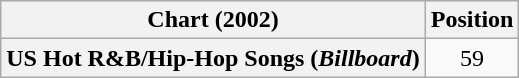<table class="wikitable plainrowheaders" style="text-align:center">
<tr>
<th>Chart (2002)</th>
<th>Position</th>
</tr>
<tr>
<th scope="row">US Hot R&B/Hip-Hop Songs (<em>Billboard</em>)</th>
<td>59</td>
</tr>
</table>
